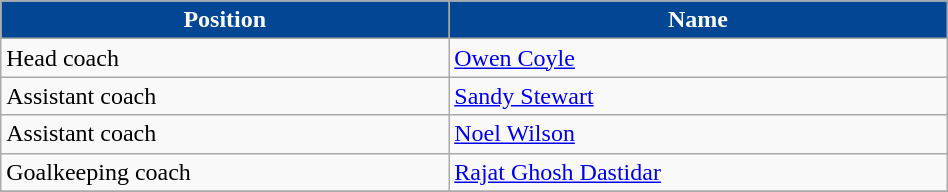<table class="wikitable" style="text-align:left;width:50%;">
<tr>
<th style=background:#034694;color:#FFFFFF>Position</th>
<th style=background:#034694;color:#FFFFFF>Name</th>
</tr>
<tr>
<td>Head coach</td>
<td> <a href='#'>Owen Coyle</a></td>
</tr>
<tr>
<td>Assistant coach</td>
<td> <a href='#'>Sandy Stewart</a></td>
</tr>
<tr>
<td>Assistant coach</td>
<td> <a href='#'>Noel Wilson</a></td>
</tr>
<tr>
<td>Goalkeeping coach</td>
<td align="left"> <a href='#'>Rajat Ghosh Dastidar</a></td>
</tr>
<tr>
</tr>
</table>
